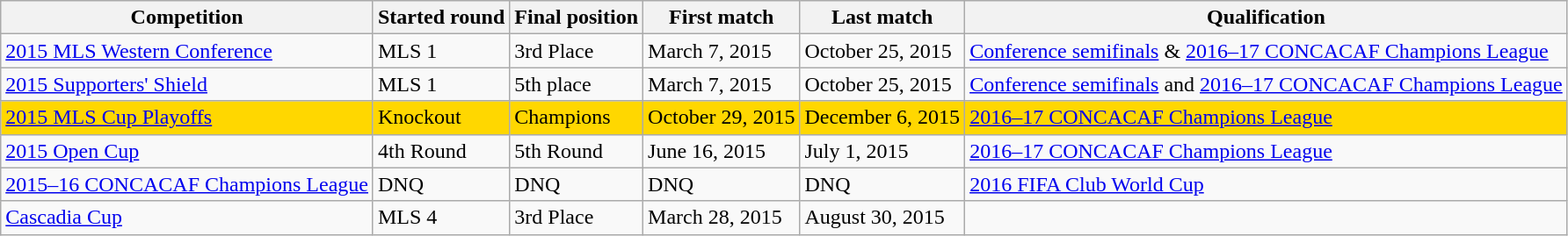<table class="wikitable">
<tr>
<th>Competition</th>
<th>Started round</th>
<th>Final position</th>
<th>First match</th>
<th>Last match</th>
<th>Qualification</th>
</tr>
<tr>
<td><a href='#'>2015 MLS Western Conference</a></td>
<td>MLS 1</td>
<td>3rd Place</td>
<td>March 7, 2015</td>
<td>October 25, 2015</td>
<td><a href='#'>Conference semifinals</a> & <a href='#'>2016–17 CONCACAF Champions League</a></td>
</tr>
<tr>
<td><a href='#'>2015 Supporters' Shield</a></td>
<td>MLS 1</td>
<td>5th place</td>
<td>March 7, 2015</td>
<td>October 25, 2015</td>
<td><a href='#'>Conference semifinals</a> and <a href='#'>2016–17 CONCACAF Champions League</a></td>
</tr>
<tr>
<td style="background:gold;"><a href='#'>2015 MLS Cup Playoffs</a></td>
<td style="background:gold;">Knockout</td>
<td style="background:gold;">Champions</td>
<td style="background:gold;">October 29, 2015</td>
<td style="background:gold;">December 6, 2015</td>
<td style="background:gold;"><a href='#'>2016–17 CONCACAF Champions League</a></td>
</tr>
<tr>
<td><a href='#'>2015 Open Cup</a></td>
<td>4th Round</td>
<td>5th Round</td>
<td>June 16, 2015</td>
<td>July 1, 2015</td>
<td><a href='#'>2016–17 CONCACAF Champions League</a></td>
</tr>
<tr>
<td><a href='#'>2015–16 CONCACAF Champions League</a></td>
<td>DNQ</td>
<td>DNQ</td>
<td>DNQ</td>
<td>DNQ</td>
<td><a href='#'>2016 FIFA Club World Cup</a></td>
</tr>
<tr>
<td><a href='#'>Cascadia Cup</a></td>
<td>MLS 4</td>
<td>3rd Place</td>
<td>March 28, 2015</td>
<td>August 30, 2015</td>
<td></td>
</tr>
</table>
